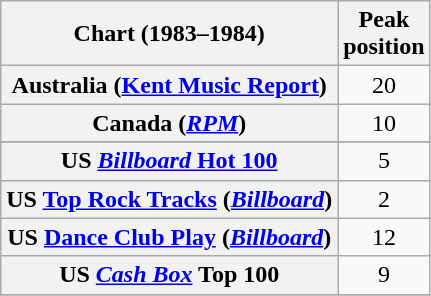<table class="wikitable sortable plainrowheaders">
<tr>
<th scope="col">Chart (1983–1984)</th>
<th scope="col">Peak<br>position</th>
</tr>
<tr>
<th scope="row">Australia (<a href='#'>Kent Music Report</a>)</th>
<td align="center">20</td>
</tr>
<tr>
<th scope="row">Canada (<em><a href='#'>RPM</a></em>)</th>
<td align="center">10</td>
</tr>
<tr>
</tr>
<tr>
<th scope="row">US <a href='#'><em>Billboard</em> Hot 100</a></th>
<td align="center">5</td>
</tr>
<tr>
<th scope="row">US <a href='#'>Top Rock Tracks</a> (<em><a href='#'>Billboard</a></em>)</th>
<td align="center">2</td>
</tr>
<tr>
<th scope="row">US <a href='#'>Dance Club Play</a> (<em><a href='#'>Billboard</a></em>)</th>
<td align="center">12</td>
</tr>
<tr>
<th scope="row">US <a href='#'><em>Cash Box</em></a> Top 100</th>
<td align="center">9</td>
</tr>
<tr>
</tr>
</table>
